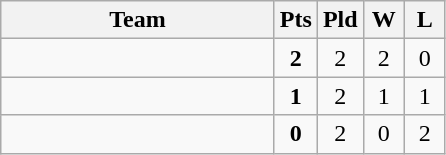<table class=wikitable style="text-align:center">
<tr>
<th width=175>Team</th>
<th width=20>Pts</th>
<th width=20>Pld</th>
<th width=20>W</th>
<th width=20>L</th>
</tr>
<tr>
<td style="text-align:left"></td>
<td><strong>2</strong></td>
<td>2</td>
<td>2</td>
<td>0</td>
</tr>
<tr>
<td style="text-align:left"></td>
<td><strong>1</strong></td>
<td>2</td>
<td>1</td>
<td>1</td>
</tr>
<tr>
<td style="text-align:left"></td>
<td><strong>0</strong></td>
<td>2</td>
<td>0</td>
<td>2</td>
</tr>
</table>
